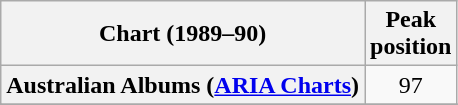<table class="wikitable sortable plainrowheaders" style="text-align:center">
<tr>
<th scope="col">Chart (1989–90)</th>
<th scope="col">Peak<br>position</th>
</tr>
<tr>
<th scope="row">Australian Albums (<a href='#'>ARIA Charts</a>)</th>
<td align="center">97</td>
</tr>
<tr>
</tr>
<tr>
</tr>
</table>
